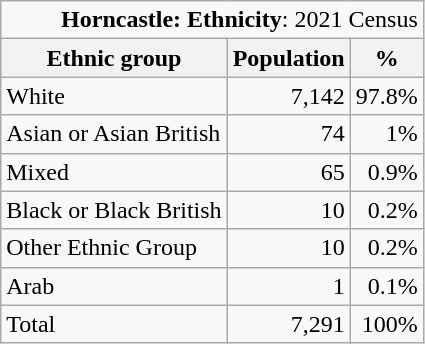<table class="wikitable">
<tr>
<td colspan="14" style="text-align:right;"><strong>Horncastle: Ethnicity</strong>: 2021 Census</td>
</tr>
<tr>
<th>Ethnic group</th>
<th>Population</th>
<th>%</th>
</tr>
<tr>
<td>White</td>
<td style="text-align:right;">7,142</td>
<td style="text-align:right;">97.8%</td>
</tr>
<tr>
<td>Asian or Asian British</td>
<td style="text-align:right;">74</td>
<td style="text-align:right;">1%</td>
</tr>
<tr>
<td>Mixed</td>
<td style="text-align:right;">65</td>
<td style="text-align:right;">0.9%</td>
</tr>
<tr>
<td>Black or Black British</td>
<td style="text-align:right;">10</td>
<td style="text-align:right;">0.2%</td>
</tr>
<tr>
<td>Other Ethnic Group</td>
<td style="text-align:right;">10</td>
<td style="text-align:right;">0.2%</td>
</tr>
<tr>
<td>Arab</td>
<td style="text-align:right;">1</td>
<td style="text-align:right;">0.1%</td>
</tr>
<tr>
<td>Total</td>
<td style="text-align:right;">7,291</td>
<td style="text-align:right;">100%</td>
</tr>
</table>
